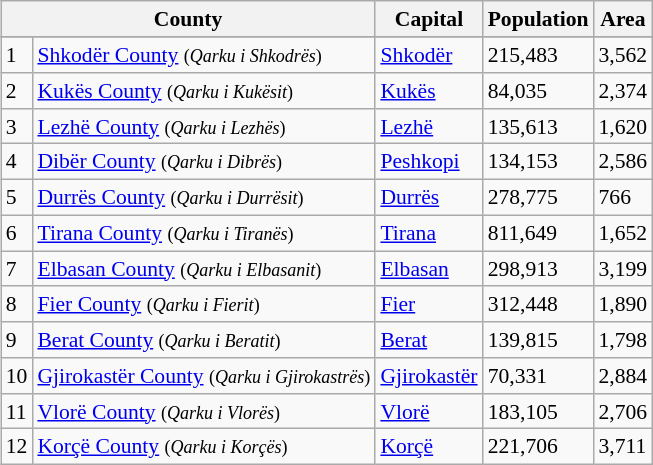<table align=center cellspacing="3px">
<tr>
<td></td>
<td></td>
<td></td>
<td><br><table class="wikitable" style="text-align:left; font-size:90%;">
<tr style="font-size:100%; text-align:right;">
<th colspan="2">County</th>
<th>Capital</th>
<th>Population</th>
<th>Area</th>
</tr>
<tr>
</tr>
<tr>
<td>1</td>
<td><a href='#'>Shkodër County</a> <small>(<em>Qarku i Shkodrës</em>)</small></td>
<td><a href='#'>Shkodër</a></td>
<td>215,483</td>
<td>3,562</td>
</tr>
<tr>
<td>2</td>
<td><a href='#'>Kukës County</a> <small>(<em>Qarku i Kukësit</em>)</small></td>
<td><a href='#'>Kukës</a></td>
<td>84,035</td>
<td>2,374</td>
</tr>
<tr>
<td>3</td>
<td><a href='#'>Lezhë County</a> <small>(<em>Qarku i Lezhës</em>)</small></td>
<td><a href='#'>Lezhë</a></td>
<td>135,613</td>
<td>1,620</td>
</tr>
<tr>
<td>4</td>
<td><a href='#'>Dibër County</a> <small>(<em>Qarku i Dibrës</em>)</small></td>
<td><a href='#'>Peshkopi</a></td>
<td>134,153</td>
<td>2,586</td>
</tr>
<tr>
<td>5</td>
<td><a href='#'>Durrës County</a> <small>(<em>Qarku i Durrësit</em>)</small></td>
<td><a href='#'>Durrës</a></td>
<td>278,775</td>
<td>766</td>
</tr>
<tr>
<td>6</td>
<td><a href='#'>Tirana County</a> <small>(<em>Qarku i Tiranës</em>)</small></td>
<td><a href='#'>Tirana</a></td>
<td>811,649</td>
<td>1,652</td>
</tr>
<tr>
<td>7</td>
<td><a href='#'>Elbasan County</a> <small>(<em>Qarku i Elbasanit</em>)</small></td>
<td><a href='#'>Elbasan</a></td>
<td>298,913</td>
<td>3,199</td>
</tr>
<tr>
<td>8</td>
<td><a href='#'>Fier County</a> <small>(<em>Qarku i Fierit</em>)</small></td>
<td><a href='#'>Fier</a></td>
<td>312,448</td>
<td>1,890</td>
</tr>
<tr>
<td>9</td>
<td><a href='#'>Berat County</a> <small>(<em>Qarku i Beratit</em>)</small></td>
<td><a href='#'>Berat</a></td>
<td>139,815</td>
<td>1,798</td>
</tr>
<tr>
<td>10</td>
<td><a href='#'>Gjirokastër County</a> <small>(<em>Qarku i Gjirokastrës</em>)</small></td>
<td><a href='#'>Gjirokastër</a></td>
<td>70,331</td>
<td>2,884</td>
</tr>
<tr>
<td>11</td>
<td><a href='#'>Vlorë County</a> <small>(<em>Qarku i Vlorës</em>)</small></td>
<td><a href='#'>Vlorë</a></td>
<td>183,105</td>
<td>2,706</td>
</tr>
<tr>
<td>12</td>
<td><a href='#'>Korçë County</a> <small>(<em>Qarku i Korçës</em>)</small></td>
<td><a href='#'>Korçë</a></td>
<td>221,706</td>
<td>3,711</td>
</tr>
</table>
</td>
</tr>
</table>
